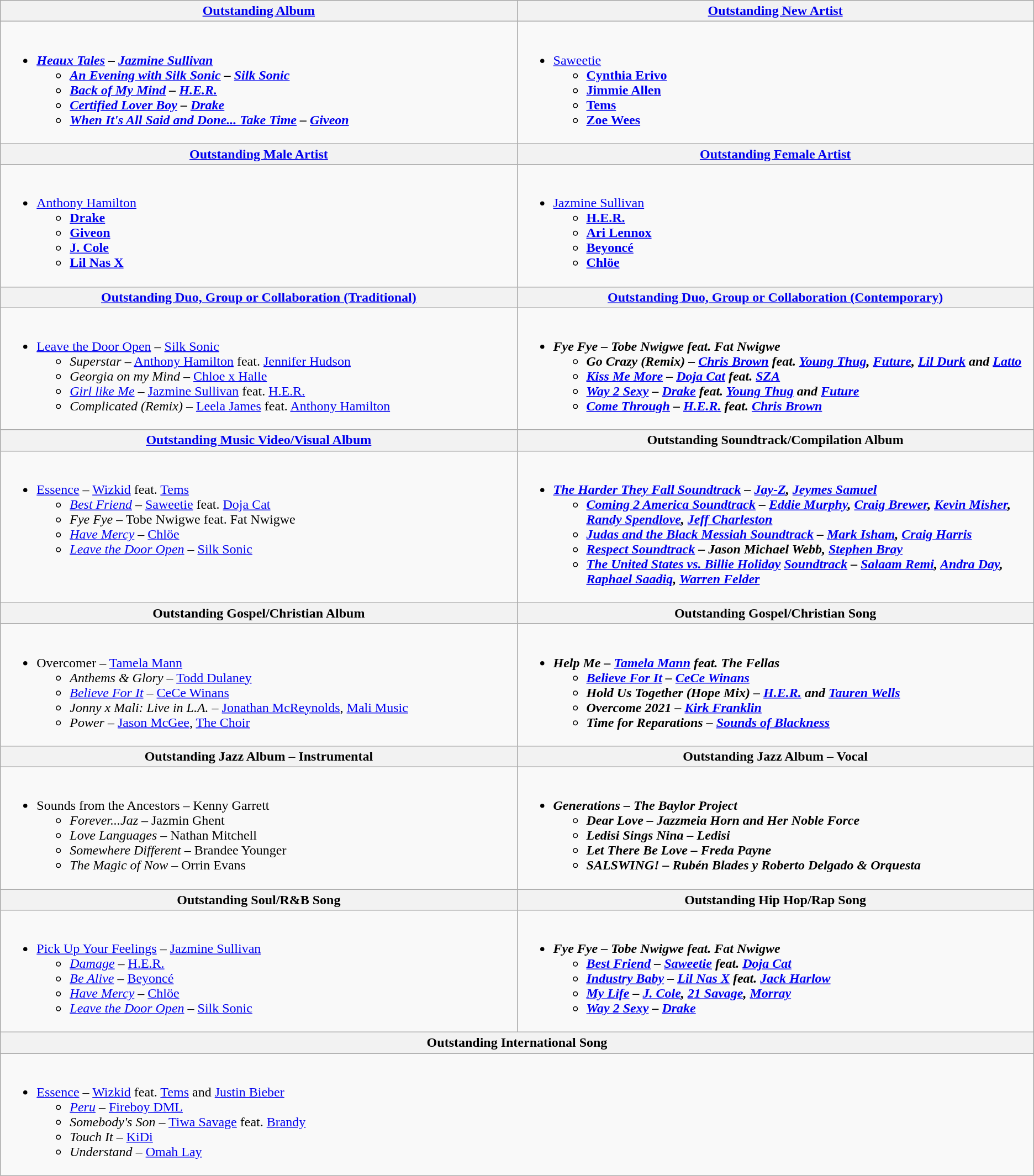<table class="wikitable">
<tr>
<th style="width=50%"><a href='#'>Outstanding Album</a></th>
<th style="width=50%"><a href='#'>Outstanding New Artist</a></th>
</tr>
<tr>
<td valign="top" width="50%"><br><ul><li><strong><em><a href='#'>Heaux Tales</a><em> – <a href='#'>Jazmine Sullivan</a><strong><ul><li></em><a href='#'>An Evening with Silk Sonic</a><em> – <a href='#'>Silk Sonic</a></li><li></em><a href='#'>Back of My Mind</a><em> – <a href='#'>H.E.R.</a></li><li></em><a href='#'>Certified Lover Boy</a><em> – <a href='#'>Drake</a></li><li></em><a href='#'>When It's All Said and Done... Take Time</a><em> – <a href='#'>Giveon</a></li></ul></li></ul></td>
<td valign="top" width="50%"><br><ul><li></strong><a href='#'>Saweetie</a><strong><ul><li><a href='#'>Cynthia Erivo</a></li><li><a href='#'>Jimmie Allen</a></li><li><a href='#'>Tems</a></li><li><a href='#'>Zoe Wees</a></li></ul></li></ul></td>
</tr>
<tr>
<th style="width=50%"><a href='#'>Outstanding Male Artist</a></th>
<th style="width=50%"><a href='#'>Outstanding Female Artist</a></th>
</tr>
<tr>
<td valign="top" width="50%"><br><ul><li></strong><a href='#'>Anthony Hamilton</a><strong><ul><li><a href='#'>Drake</a></li><li><a href='#'>Giveon</a></li><li><a href='#'>J. Cole</a></li><li><a href='#'>Lil Nas X</a></li></ul></li></ul></td>
<td valign="top" width="50%"><br><ul><li></strong><a href='#'>Jazmine Sullivan</a><strong><ul><li><a href='#'>H.E.R.</a></li><li><a href='#'>Ari Lennox</a></li><li><a href='#'>Beyoncé</a></li><li><a href='#'>Chlöe</a></li></ul></li></ul></td>
</tr>
<tr>
<th style="width=50%"><a href='#'>Outstanding Duo, Group or Collaboration (Traditional)</a></th>
<th style="width=50%"><a href='#'>Outstanding Duo, Group or Collaboration (Contemporary)</a></th>
</tr>
<tr>
<td valign="top" width="50%"><br><ul><li></em></strong><a href='#'>Leave the Door Open</a></em> – <a href='#'>Silk Sonic</a></strong><ul><li><em>Superstar</em> – <a href='#'>Anthony Hamilton</a> feat. <a href='#'>Jennifer Hudson</a></li><li><em>Georgia on my Mind</em> – <a href='#'>Chloe x Halle</a></li><li><em><a href='#'>Girl like Me</a></em> – <a href='#'>Jazmine Sullivan</a> feat. <a href='#'>H.E.R.</a></li><li><em>Complicated (Remix)</em> – <a href='#'>Leela James</a> feat. <a href='#'>Anthony Hamilton</a></li></ul></li></ul></td>
<td valign="top" width="50%"><br><ul><li><strong><em>Fye Fye<em> – Tobe Nwigwe feat. Fat Nwigwe<strong><ul><li></em>Go Crazy (Remix)<em> – <a href='#'>Chris Brown</a> feat. <a href='#'>Young Thug</a>, <a href='#'>Future</a>, <a href='#'>Lil Durk</a> and <a href='#'>Latto</a></li><li></em><a href='#'>Kiss Me More</a><em> – <a href='#'>Doja Cat</a> feat. <a href='#'>SZA</a></li><li></em><a href='#'>Way 2 Sexy</a><em> – <a href='#'>Drake</a> feat. <a href='#'>Young Thug</a> and <a href='#'>Future</a></li><li></em><a href='#'>Come Through</a><em> – <a href='#'>H.E.R.</a> feat. <a href='#'>Chris Brown</a></li></ul></li></ul></td>
</tr>
<tr>
<th style="width=50%"><a href='#'>Outstanding Music Video/Visual Album</a></th>
<th style="width=50%">Outstanding Soundtrack/Compilation Album</th>
</tr>
<tr>
<td valign="top" width="50%"><br><ul><li></em></strong><a href='#'>Essence</a></em> – <a href='#'>Wizkid</a> feat. <a href='#'>Tems</a></strong><ul><li><em><a href='#'>Best Friend</a></em> – <a href='#'>Saweetie</a> feat. <a href='#'>Doja Cat</a></li><li><em>Fye Fye</em> – Tobe Nwigwe feat. Fat Nwigwe</li><li><em><a href='#'>Have Mercy</a></em> – <a href='#'>Chlöe</a></li><li><em><a href='#'>Leave the Door Open</a></em> – <a href='#'>Silk Sonic</a></li></ul></li></ul></td>
<td valign="top" width="50%"><br><ul><li><strong><em><a href='#'>The Harder They Fall Soundtrack</a><em> – <a href='#'>Jay-Z</a>, <a href='#'>Jeymes Samuel</a><strong><ul><li></em><a href='#'>Coming 2 America Soundtrack</a><em> – <a href='#'>Eddie Murphy</a>, <a href='#'>Craig Brewer</a>, <a href='#'>Kevin Misher</a>, <a href='#'>Randy Spendlove</a>, <a href='#'>Jeff Charleston</a></li><li></em><a href='#'>Judas and the Black Messiah Soundtrack</a><em> – <a href='#'>Mark Isham</a>, <a href='#'>Craig Harris</a></li><li></em><a href='#'>Respect Soundtrack</a><em> – Jason Michael Webb, <a href='#'>Stephen Bray</a></li><li></em><a href='#'>The United States vs. Billie Holiday</a> <a href='#'>Soundtrack</a><em> – <a href='#'>Salaam Remi</a>, <a href='#'>Andra Day</a>, <a href='#'>Raphael Saadiq</a>, <a href='#'>Warren Felder</a></li></ul></li></ul></td>
</tr>
<tr>
<th style="width=50%">Outstanding Gospel/Christian Album</th>
<th style="width=50%">Outstanding Gospel/Christian Song</th>
</tr>
<tr>
<td valign="top" width="50%"><br><ul><li></em></strong>Overcomer</em> – <a href='#'>Tamela Mann</a></strong><ul><li><em>Anthems & Glory</em> – <a href='#'>Todd Dulaney</a></li><li><em><a href='#'>Believe For It</a></em> – <a href='#'>CeCe Winans</a></li><li><em>Jonny x Mali: Live in L.A.</em> – <a href='#'>Jonathan McReynolds</a>, <a href='#'>Mali Music</a></li><li><em>Power</em> – <a href='#'>Jason McGee</a>, <a href='#'>The Choir</a></li></ul></li></ul></td>
<td valign="top" width="50%"><br><ul><li><strong><em>Help Me<em> – <a href='#'>Tamela Mann</a> feat. The Fellas<strong><ul><li></em><a href='#'>Believe For It</a><em> – <a href='#'>CeCe Winans</a></li><li></em>Hold Us Together (Hope Mix)<em> – <a href='#'>H.E.R.</a> and <a href='#'>Tauren Wells</a></li><li></em>Overcome 2021<em> – <a href='#'>Kirk Franklin</a></li><li></em>Time for Reparations<em> – <a href='#'>Sounds of Blackness</a></li></ul></li></ul></td>
</tr>
<tr>
<th style="width=50%">Outstanding Jazz Album – Instrumental</th>
<th style="width=50%">Outstanding Jazz Album – Vocal</th>
</tr>
<tr>
<td valign="top" width="50%"><br><ul><li></em></strong>Sounds from the Ancestors</em> – Kenny Garrett</strong><ul><li><em>Forever...Jaz</em> – Jazmin Ghent</li><li><em>Love Languages</em> – Nathan Mitchell</li><li><em>Somewhere Different</em> – Brandee Younger</li><li><em>The Magic of Now</em> – Orrin Evans</li></ul></li></ul></td>
<td valign="top" width="50%"><br><ul><li><strong><em>Generations<em> – The Baylor Project<strong><ul><li></em>Dear Love<em> – Jazzmeia Horn and Her Noble Force</li><li></em>Ledisi Sings Nina<em> – Ledisi</li><li></em>Let There Be Love<em> – Freda Payne</li><li></em>SALSWING!<em> – Rubén Blades y Roberto Delgado & Orquesta</li></ul></li></ul></td>
</tr>
<tr>
<th style="width=50%">Outstanding Soul/R&B Song</th>
<th style="width=50%">Outstanding Hip Hop/Rap Song</th>
</tr>
<tr>
<td valign="top" width="50%"><br><ul><li></em></strong><a href='#'>Pick Up Your Feelings</a></em> – <a href='#'>Jazmine Sullivan</a></strong><ul><li><em><a href='#'>Damage</a></em> – <a href='#'>H.E.R.</a></li><li><em><a href='#'>Be Alive</a></em> – <a href='#'>Beyoncé</a></li><li><em><a href='#'>Have Mercy</a></em> – <a href='#'>Chlöe</a></li><li><em><a href='#'>Leave the Door Open</a></em> – <a href='#'>Silk Sonic</a></li></ul></li></ul></td>
<td valign="top" width="50%"><br><ul><li><strong><em>Fye Fye<em> – Tobe Nwigwe feat. Fat Nwigwe<strong><ul><li></em><a href='#'>Best Friend</a><em> – <a href='#'>Saweetie</a> feat. <a href='#'>Doja Cat</a></li><li></em><a href='#'>Industry Baby</a><em> – <a href='#'>Lil Nas X</a> feat. <a href='#'>Jack Harlow</a></li><li></em><a href='#'>My Life</a><em> – <a href='#'>J. Cole</a>, <a href='#'>21 Savage</a>, <a href='#'>Morray</a></li><li></em><a href='#'>Way 2 Sexy</a><em> – <a href='#'>Drake</a></li></ul></li></ul></td>
</tr>
<tr>
<th colspan="2" style="width=50%">Outstanding International Song</th>
</tr>
<tr>
<td colspan="2" valign="top" width="50%"><br><ul><li></em></strong><a href='#'>Essence</a></em> – <a href='#'>Wizkid</a> feat. <a href='#'>Tems</a> and <a href='#'>Justin Bieber</a></strong><ul><li><em><a href='#'>Peru</a></em> – <a href='#'>Fireboy DML</a></li><li><em>Somebody's Son</em> – <a href='#'>Tiwa Savage</a> feat. <a href='#'>Brandy</a></li><li><em>Touch It</em> – <a href='#'>KiDi</a></li><li><em>Understand</em> – <a href='#'>Omah Lay</a></li></ul></li></ul></td>
</tr>
</table>
